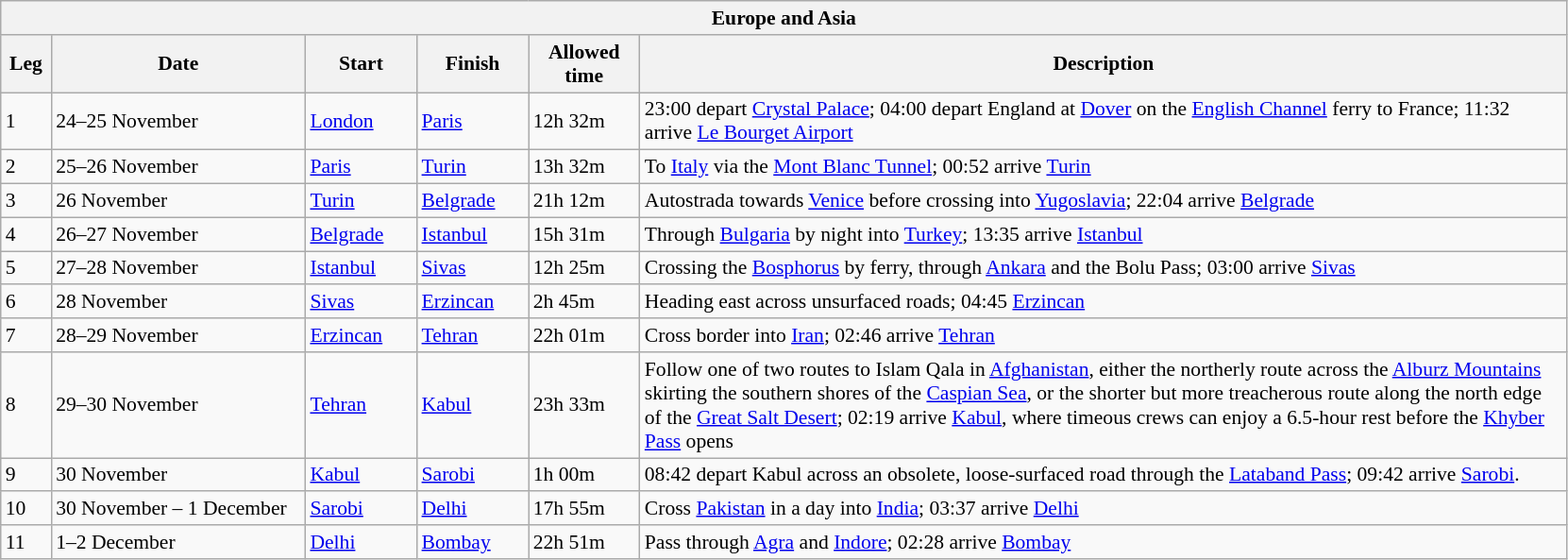<table class="wikitable" style="font-size:90%;">
<tr>
<th colspan=6 align=right>Europe and Asia</th>
</tr>
<tr>
<th style="width:2em">Leg</th>
<th style="width:12em">Date</th>
<th style="width:5em">Start</th>
<th style="width:5em">Finish</th>
<th style="width:5em">Allowed time</th>
<th style="width:45em">Description</th>
</tr>
<tr>
<td>1</td>
<td>24–25 November</td>
<td><a href='#'>London</a></td>
<td><a href='#'>Paris</a></td>
<td>12h 32m</td>
<td>23:00 depart <a href='#'>Crystal Palace</a>; 04:00 depart England at <a href='#'>Dover</a> on the <a href='#'>English Channel</a> ferry to France; 11:32 arrive <a href='#'>Le Bourget Airport</a></td>
</tr>
<tr>
<td>2</td>
<td>25–26 November</td>
<td><a href='#'>Paris</a></td>
<td><a href='#'>Turin</a></td>
<td>13h 32m</td>
<td>To <a href='#'>Italy</a> via the <a href='#'>Mont Blanc Tunnel</a>; 00:52 arrive <a href='#'>Turin</a></td>
</tr>
<tr>
<td>3</td>
<td>26 November</td>
<td><a href='#'>Turin</a></td>
<td><a href='#'>Belgrade</a></td>
<td>21h 12m</td>
<td>Autostrada towards <a href='#'>Venice</a> before crossing into <a href='#'>Yugoslavia</a>; 22:04 arrive <a href='#'>Belgrade</a></td>
</tr>
<tr>
<td>4</td>
<td>26–27 November</td>
<td><a href='#'>Belgrade</a></td>
<td><a href='#'>Istanbul</a></td>
<td>15h 31m</td>
<td>Through <a href='#'>Bulgaria</a> by night into <a href='#'>Turkey</a>; 13:35 arrive <a href='#'>Istanbul</a></td>
</tr>
<tr>
<td>5</td>
<td>27–28 November</td>
<td><a href='#'>Istanbul</a></td>
<td><a href='#'>Sivas</a></td>
<td>12h 25m</td>
<td>Crossing the <a href='#'>Bosphorus</a> by ferry, through <a href='#'>Ankara</a> and the Bolu Pass; 03:00 arrive <a href='#'>Sivas</a></td>
</tr>
<tr>
<td>6</td>
<td>28 November</td>
<td><a href='#'>Sivas</a></td>
<td><a href='#'>Erzincan</a></td>
<td>2h 45m</td>
<td>Heading east across unsurfaced roads; 04:45 <a href='#'>Erzincan</a></td>
</tr>
<tr>
<td>7</td>
<td>28–29 November</td>
<td><a href='#'>Erzincan</a></td>
<td><a href='#'>Tehran</a></td>
<td>22h 01m</td>
<td>Cross border into <a href='#'>Iran</a>; 02:46 arrive <a href='#'>Tehran</a></td>
</tr>
<tr>
<td>8</td>
<td>29–30 November</td>
<td><a href='#'>Tehran</a></td>
<td><a href='#'>Kabul</a></td>
<td>23h 33m</td>
<td>Follow one of two routes to Islam Qala in <a href='#'>Afghanistan</a>, either the northerly route across the <a href='#'>Alburz Mountains</a> skirting the southern shores of the <a href='#'>Caspian Sea</a>, or the shorter but more treacherous route along the north edge of the <a href='#'>Great Salt Desert</a>; 02:19 arrive <a href='#'>Kabul</a>, where timeous crews can enjoy a 6.5-hour rest before the <a href='#'>Khyber Pass</a> opens</td>
</tr>
<tr>
<td>9</td>
<td>30 November</td>
<td><a href='#'>Kabul</a></td>
<td><a href='#'>Sarobi</a></td>
<td>1h 00m</td>
<td>08:42 depart Kabul across an obsolete, loose-surfaced road through the <a href='#'>Lataband Pass</a>; 09:42 arrive <a href='#'>Sarobi</a>.</td>
</tr>
<tr>
<td>10</td>
<td>30 November – 1 December</td>
<td><a href='#'>Sarobi</a></td>
<td><a href='#'>Delhi</a></td>
<td>17h 55m</td>
<td>Cross <a href='#'>Pakistan</a> in a day into <a href='#'>India</a>; 03:37 arrive <a href='#'>Delhi</a></td>
</tr>
<tr>
<td>11</td>
<td>1–2 December</td>
<td><a href='#'>Delhi</a></td>
<td><a href='#'>Bombay</a></td>
<td>22h 51m</td>
<td>Pass through <a href='#'>Agra</a> and <a href='#'>Indore</a>; 02:28 arrive <a href='#'>Bombay</a></td>
</tr>
</table>
